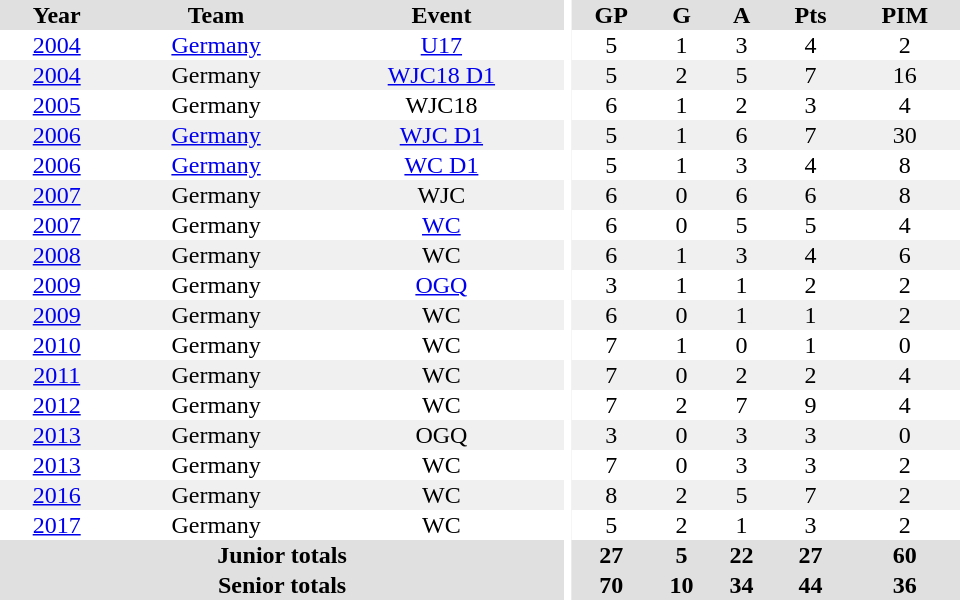<table border="0" cellpadding="1" cellspacing="0" ID="Table3" style="text-align:center; width:40em">
<tr ALIGN="center" bgcolor="#e0e0e0">
<th>Year</th>
<th>Team</th>
<th>Event</th>
<th rowspan="99" bgcolor="#ffffff"></th>
<th>GP</th>
<th>G</th>
<th>A</th>
<th>Pts</th>
<th>PIM</th>
</tr>
<tr>
<td><a href='#'>2004</a></td>
<td><a href='#'>Germany</a></td>
<td><a href='#'>U17</a></td>
<td>5</td>
<td>1</td>
<td>3</td>
<td>4</td>
<td>2</td>
</tr>
<tr bgcolor="#f0f0f0">
<td><a href='#'>2004</a></td>
<td>Germany</td>
<td><a href='#'>WJC18 D1</a></td>
<td>5</td>
<td>2</td>
<td>5</td>
<td>7</td>
<td>16</td>
</tr>
<tr>
<td><a href='#'>2005</a></td>
<td>Germany</td>
<td>WJC18</td>
<td>6</td>
<td>1</td>
<td>2</td>
<td>3</td>
<td>4</td>
</tr>
<tr bgcolor="#f0f0f0">
<td><a href='#'>2006</a></td>
<td><a href='#'>Germany</a></td>
<td><a href='#'>WJC D1</a></td>
<td>5</td>
<td>1</td>
<td>6</td>
<td>7</td>
<td>30</td>
</tr>
<tr>
<td><a href='#'>2006</a></td>
<td><a href='#'>Germany</a></td>
<td><a href='#'>WC D1</a></td>
<td>5</td>
<td>1</td>
<td>3</td>
<td>4</td>
<td>8</td>
</tr>
<tr bgcolor="#f0f0f0">
<td><a href='#'>2007</a></td>
<td>Germany</td>
<td>WJC</td>
<td>6</td>
<td>0</td>
<td>6</td>
<td>6</td>
<td>8</td>
</tr>
<tr>
<td><a href='#'>2007</a></td>
<td>Germany</td>
<td><a href='#'>WC</a></td>
<td>6</td>
<td>0</td>
<td>5</td>
<td>5</td>
<td>4</td>
</tr>
<tr bgcolor="#f0f0f0">
<td><a href='#'>2008</a></td>
<td>Germany</td>
<td>WC</td>
<td>6</td>
<td>1</td>
<td>3</td>
<td>4</td>
<td>6</td>
</tr>
<tr>
<td><a href='#'>2009</a></td>
<td>Germany</td>
<td><a href='#'>OGQ</a></td>
<td>3</td>
<td>1</td>
<td>1</td>
<td>2</td>
<td>2</td>
</tr>
<tr bgcolor="#f0f0f0">
<td><a href='#'>2009</a></td>
<td>Germany</td>
<td>WC</td>
<td>6</td>
<td>0</td>
<td>1</td>
<td>1</td>
<td>2</td>
</tr>
<tr>
<td><a href='#'>2010</a></td>
<td>Germany</td>
<td>WC</td>
<td>7</td>
<td>1</td>
<td>0</td>
<td>1</td>
<td>0</td>
</tr>
<tr bgcolor="#f0f0f0">
<td><a href='#'>2011</a></td>
<td>Germany</td>
<td>WC</td>
<td>7</td>
<td>0</td>
<td>2</td>
<td>2</td>
<td>4</td>
</tr>
<tr>
<td><a href='#'>2012</a></td>
<td>Germany</td>
<td>WC</td>
<td>7</td>
<td>2</td>
<td>7</td>
<td>9</td>
<td>4</td>
</tr>
<tr bgcolor="#f0f0f0">
<td><a href='#'>2013</a></td>
<td>Germany</td>
<td>OGQ</td>
<td>3</td>
<td>0</td>
<td>3</td>
<td>3</td>
<td>0</td>
</tr>
<tr>
<td><a href='#'>2013</a></td>
<td>Germany</td>
<td>WC</td>
<td>7</td>
<td>0</td>
<td>3</td>
<td>3</td>
<td>2</td>
</tr>
<tr bgcolor="#f0f0f0">
<td><a href='#'>2016</a></td>
<td>Germany</td>
<td>WC</td>
<td>8</td>
<td>2</td>
<td>5</td>
<td>7</td>
<td>2</td>
</tr>
<tr>
<td><a href='#'>2017</a></td>
<td>Germany</td>
<td>WC</td>
<td>5</td>
<td>2</td>
<td>1</td>
<td>3</td>
<td>2</td>
</tr>
<tr bgcolor="#e0e0e0">
<th colspan="3">Junior totals</th>
<th>27</th>
<th>5</th>
<th>22</th>
<th>27</th>
<th>60</th>
</tr>
<tr bgcolor="#e0e0e0">
<th colspan="3">Senior totals</th>
<th>70</th>
<th>10</th>
<th>34</th>
<th>44</th>
<th>36</th>
</tr>
</table>
